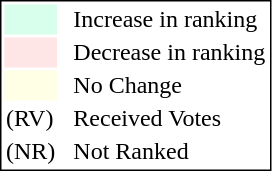<table style="border:1px solid black;">
<tr>
<td style="background:#D8FFEB; width:20px;"></td>
<td> </td>
<td>Increase in ranking</td>
</tr>
<tr>
<td style="background:#FFE6E6; width:20px;"></td>
<td> </td>
<td>Decrease in ranking</td>
</tr>
<tr>
<td style="background:#FFFFE6; width:20px;"></td>
<td> </td>
<td>No Change</td>
</tr>
<tr>
<td>(RV)</td>
<td> </td>
<td>Received Votes</td>
</tr>
<tr>
<td>(NR)</td>
<td> </td>
<td>Not Ranked</td>
</tr>
</table>
